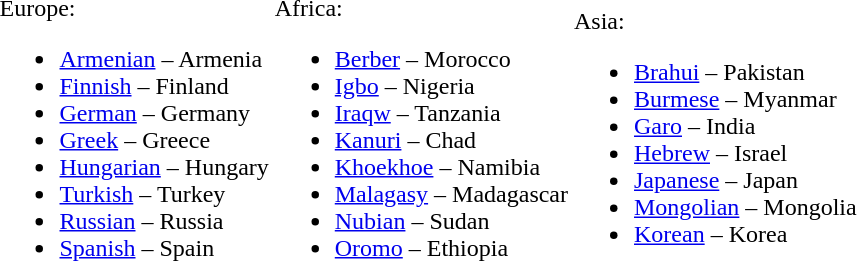<table>
<tr>
<td><br>Europe:<ul><li><a href='#'>Armenian</a> – Armenia</li><li><a href='#'>Finnish</a> – Finland</li><li><a href='#'>German</a> – Germany</li><li><a href='#'>Greek</a> – Greece</li><li><a href='#'>Hungarian</a> – Hungary</li><li><a href='#'>Turkish</a> – Turkey</li><li><a href='#'>Russian</a> – Russia</li><li><a href='#'>Spanish</a> – Spain</li></ul></td>
<td><br>Africa:<ul><li><a href='#'>Berber</a> – Morocco</li><li><a href='#'>Igbo</a> – Nigeria</li><li><a href='#'>Iraqw</a> – Tanzania</li><li><a href='#'>Kanuri</a> – Chad</li><li><a href='#'>Khoekhoe</a> – Namibia</li><li><a href='#'>Malagasy</a> – Madagascar</li><li><a href='#'>Nubian</a> – Sudan</li><li><a href='#'>Oromo</a> – Ethiopia</li></ul></td>
<td><br>Asia:<ul><li><a href='#'>Brahui</a> – Pakistan</li><li><a href='#'>Burmese</a> – Myanmar</li><li><a href='#'>Garo</a> – India</li><li><a href='#'>Hebrew</a> – Israel</li><li><a href='#'>Japanese</a> – Japan</li><li><a href='#'>Mongolian</a> – Mongolia</li><li><a href='#'>Korean</a> – Korea</li></ul></td>
</tr>
</table>
